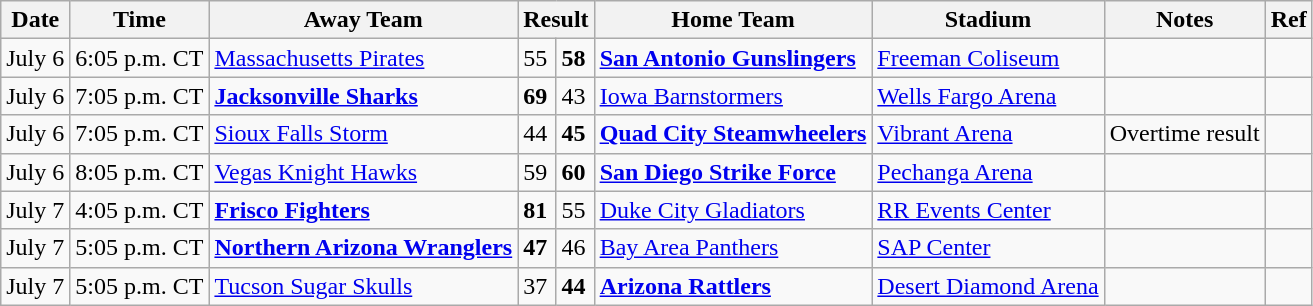<table class="wikitable">
<tr>
<th>Date</th>
<th>Time</th>
<th>Away Team</th>
<th colspan="2">Result</th>
<th>Home Team</th>
<th>Stadium</th>
<th>Notes</th>
<th>Ref</th>
</tr>
<tr>
<td>July 6</td>
<td>6:05 p.m. CT</td>
<td><a href='#'>Massachusetts Pirates</a></td>
<td>55</td>
<td><strong>58</strong></td>
<td><strong><a href='#'>San Antonio Gunslingers</a></strong></td>
<td><a href='#'>Freeman Coliseum</a></td>
<td></td>
<td></td>
</tr>
<tr>
<td>July 6</td>
<td>7:05 p.m. CT</td>
<td><strong><a href='#'>Jacksonville Sharks</a></strong></td>
<td><strong>69</strong></td>
<td>43</td>
<td><a href='#'>Iowa Barnstormers</a></td>
<td><a href='#'>Wells Fargo Arena</a></td>
<td></td>
<td></td>
</tr>
<tr>
<td>July 6</td>
<td>7:05 p.m. CT</td>
<td><a href='#'>Sioux Falls Storm</a></td>
<td>44</td>
<td><strong>45</strong></td>
<td><strong><a href='#'>Quad City Steamwheelers</a></strong></td>
<td><a href='#'>Vibrant Arena</a></td>
<td>Overtime result</td>
<td></td>
</tr>
<tr>
<td>July 6</td>
<td>8:05 p.m. CT</td>
<td><a href='#'>Vegas Knight Hawks</a></td>
<td>59</td>
<td><strong>60</strong></td>
<td><strong><a href='#'>San Diego Strike Force</a></strong></td>
<td><a href='#'>Pechanga Arena</a></td>
<td></td>
<td></td>
</tr>
<tr>
<td>July 7</td>
<td>4:05 p.m. CT</td>
<td><strong><a href='#'>Frisco Fighters</a></strong></td>
<td><strong>81</strong></td>
<td>55</td>
<td><a href='#'>Duke City Gladiators</a></td>
<td><a href='#'>RR Events Center</a></td>
<td></td>
<td></td>
</tr>
<tr>
<td>July 7</td>
<td>5:05 p.m. CT</td>
<td><strong><a href='#'>Northern Arizona Wranglers</a></strong></td>
<td><strong>47</strong></td>
<td>46</td>
<td><a href='#'>Bay Area Panthers</a></td>
<td><a href='#'>SAP Center</a></td>
<td></td>
<td></td>
</tr>
<tr>
<td>July 7</td>
<td>5:05 p.m. CT</td>
<td><a href='#'>Tucson Sugar Skulls</a></td>
<td>37</td>
<td><strong>44</strong></td>
<td><strong><a href='#'>Arizona Rattlers</a></strong></td>
<td><a href='#'>Desert Diamond Arena</a></td>
<td></td>
<td></td>
</tr>
</table>
